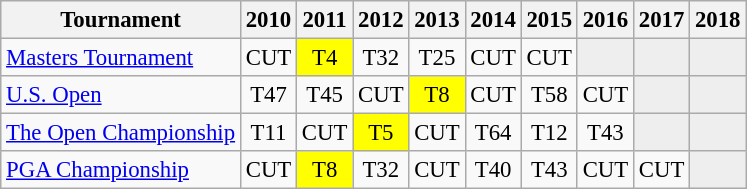<table class="wikitable" style="font-size:95%;text-align:center;">
<tr>
<th>Tournament</th>
<th>2010</th>
<th>2011</th>
<th>2012</th>
<th>2013</th>
<th>2014</th>
<th>2015</th>
<th>2016</th>
<th>2017</th>
<th>2018</th>
</tr>
<tr>
<td align=left><a href='#'>Masters Tournament</a></td>
<td>CUT</td>
<td style="background:yellow;">T4</td>
<td>T32</td>
<td>T25</td>
<td>CUT</td>
<td>CUT</td>
<td style="background:#eeeeee;"></td>
<td style="background:#eeeeee;"></td>
<td style="background:#eeeeee;"></td>
</tr>
<tr>
<td align=left><a href='#'>U.S. Open</a></td>
<td>T47</td>
<td>T45</td>
<td>CUT</td>
<td style="background:yellow;">T8</td>
<td>CUT</td>
<td>T58</td>
<td>CUT</td>
<td style="background:#eeeeee;"></td>
<td style="background:#eeeeee;"></td>
</tr>
<tr>
<td align=left><a href='#'>The Open Championship</a></td>
<td>T11</td>
<td>CUT</td>
<td style="background:yellow;">T5</td>
<td>CUT</td>
<td>T64</td>
<td>T12</td>
<td>T43</td>
<td style="background:#eeeeee;"></td>
<td style="background:#eeeeee;"></td>
</tr>
<tr>
<td align=left><a href='#'>PGA Championship</a></td>
<td>CUT</td>
<td style="background:yellow;">T8</td>
<td>T32</td>
<td>CUT</td>
<td>T40</td>
<td>T43</td>
<td>CUT</td>
<td>CUT</td>
<td style="background:#eeeeee;"></td>
</tr>
</table>
